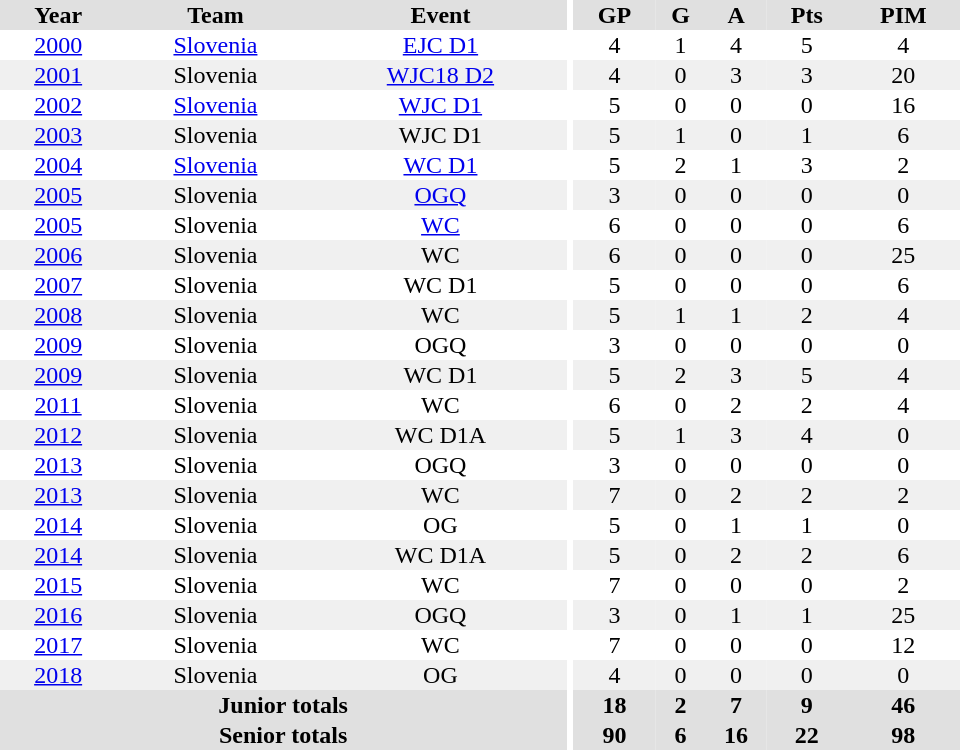<table border="0" cellpadding="1" cellspacing="0" ID="Table3" style="text-align:center; width:40em">
<tr ALIGN="center" bgcolor="#e0e0e0">
<th>Year</th>
<th>Team</th>
<th>Event</th>
<th rowspan="102" bgcolor="#ffffff"></th>
<th>GP</th>
<th>G</th>
<th>A</th>
<th>Pts</th>
<th>PIM</th>
</tr>
<tr>
<td><a href='#'>2000</a></td>
<td><a href='#'>Slovenia</a></td>
<td><a href='#'>EJC D1</a></td>
<td>4</td>
<td>1</td>
<td>4</td>
<td>5</td>
<td>4</td>
</tr>
<tr bgcolor="#f0f0f0">
<td><a href='#'>2001</a></td>
<td>Slovenia</td>
<td><a href='#'>WJC18 D2</a></td>
<td>4</td>
<td>0</td>
<td>3</td>
<td>3</td>
<td>20</td>
</tr>
<tr>
<td><a href='#'>2002</a></td>
<td><a href='#'>Slovenia</a></td>
<td><a href='#'>WJC D1</a></td>
<td>5</td>
<td>0</td>
<td>0</td>
<td>0</td>
<td>16</td>
</tr>
<tr bgcolor="#f0f0f0">
<td><a href='#'>2003</a></td>
<td>Slovenia</td>
<td>WJC D1</td>
<td>5</td>
<td>1</td>
<td>0</td>
<td>1</td>
<td>6</td>
</tr>
<tr>
<td><a href='#'>2004</a></td>
<td><a href='#'>Slovenia</a></td>
<td><a href='#'>WC D1</a></td>
<td>5</td>
<td>2</td>
<td>1</td>
<td>3</td>
<td>2</td>
</tr>
<tr bgcolor="#f0f0f0">
<td><a href='#'>2005</a></td>
<td>Slovenia</td>
<td><a href='#'>OGQ</a></td>
<td>3</td>
<td>0</td>
<td>0</td>
<td>0</td>
<td>0</td>
</tr>
<tr>
<td><a href='#'>2005</a></td>
<td>Slovenia</td>
<td><a href='#'>WC</a></td>
<td>6</td>
<td>0</td>
<td>0</td>
<td>0</td>
<td>6</td>
</tr>
<tr bgcolor="#f0f0f0">
<td><a href='#'>2006</a></td>
<td>Slovenia</td>
<td>WC</td>
<td>6</td>
<td>0</td>
<td>0</td>
<td>0</td>
<td>25</td>
</tr>
<tr>
<td><a href='#'>2007</a></td>
<td>Slovenia</td>
<td>WC D1</td>
<td>5</td>
<td>0</td>
<td>0</td>
<td>0</td>
<td>6</td>
</tr>
<tr bgcolor="#f0f0f0">
<td><a href='#'>2008</a></td>
<td>Slovenia</td>
<td>WC</td>
<td>5</td>
<td>1</td>
<td>1</td>
<td>2</td>
<td>4</td>
</tr>
<tr>
<td><a href='#'>2009</a></td>
<td>Slovenia</td>
<td>OGQ</td>
<td>3</td>
<td>0</td>
<td>0</td>
<td>0</td>
<td>0</td>
</tr>
<tr bgcolor="#f0f0f0">
<td><a href='#'>2009</a></td>
<td>Slovenia</td>
<td>WC D1</td>
<td>5</td>
<td>2</td>
<td>3</td>
<td>5</td>
<td>4</td>
</tr>
<tr>
<td><a href='#'>2011</a></td>
<td>Slovenia</td>
<td>WC</td>
<td>6</td>
<td>0</td>
<td>2</td>
<td>2</td>
<td>4</td>
</tr>
<tr bgcolor="#f0f0f0">
<td><a href='#'>2012</a></td>
<td>Slovenia</td>
<td>WC D1A</td>
<td>5</td>
<td>1</td>
<td>3</td>
<td>4</td>
<td>0</td>
</tr>
<tr>
<td><a href='#'>2013</a></td>
<td>Slovenia</td>
<td>OGQ</td>
<td>3</td>
<td>0</td>
<td>0</td>
<td>0</td>
<td>0</td>
</tr>
<tr bgcolor="#f0f0f0">
<td><a href='#'>2013</a></td>
<td>Slovenia</td>
<td>WC</td>
<td>7</td>
<td>0</td>
<td>2</td>
<td>2</td>
<td>2</td>
</tr>
<tr>
<td><a href='#'>2014</a></td>
<td>Slovenia</td>
<td>OG</td>
<td>5</td>
<td>0</td>
<td>1</td>
<td>1</td>
<td>0</td>
</tr>
<tr bgcolor="#f0f0f0">
<td><a href='#'>2014</a></td>
<td>Slovenia</td>
<td>WC D1A</td>
<td>5</td>
<td>0</td>
<td>2</td>
<td>2</td>
<td>6</td>
</tr>
<tr>
<td><a href='#'>2015</a></td>
<td>Slovenia</td>
<td>WC</td>
<td>7</td>
<td>0</td>
<td>0</td>
<td>0</td>
<td>2</td>
</tr>
<tr bgcolor="#f0f0f0">
<td><a href='#'>2016</a></td>
<td>Slovenia</td>
<td>OGQ</td>
<td>3</td>
<td>0</td>
<td>1</td>
<td>1</td>
<td>25</td>
</tr>
<tr>
<td><a href='#'>2017</a></td>
<td>Slovenia</td>
<td>WC</td>
<td>7</td>
<td>0</td>
<td>0</td>
<td>0</td>
<td>12</td>
</tr>
<tr bgcolor="#f0f0f0">
<td><a href='#'>2018</a></td>
<td>Slovenia</td>
<td>OG</td>
<td>4</td>
<td>0</td>
<td>0</td>
<td>0</td>
<td>0</td>
</tr>
<tr bgcolor="#e0e0e0">
<th colspan=3>Junior totals</th>
<th>18</th>
<th>2</th>
<th>7</th>
<th>9</th>
<th>46</th>
</tr>
<tr bgcolor="#e0e0e0">
<th colspan=3>Senior totals</th>
<th>90</th>
<th>6</th>
<th>16</th>
<th>22</th>
<th>98</th>
</tr>
</table>
